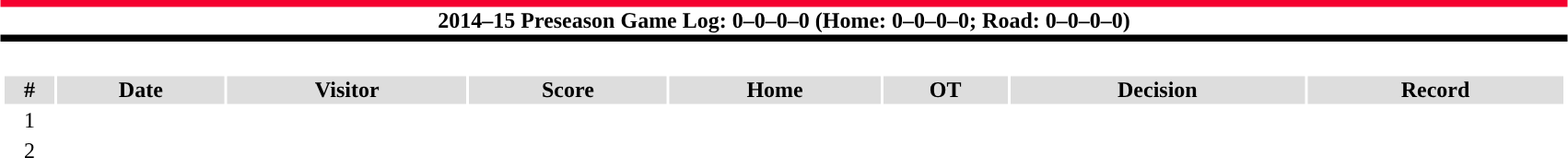<table class="toccolours"  style="width:90%; clear:both; margin:1.5em auto; text-align:center;">
<tr>
<th colspan="11" style="background:#fff; border-top:#F5002E 5px solid; border-bottom:#000000 5px solid;">2014–15 Preseason Game Log: 0–0–0–0 (Home: 0–0–0–0; Road: 0–0–0–0)</th>
</tr>
<tr>
<td colspan=11><br><table class="toccolours collapsible" style="width:100%;">
<tr>
</tr>
<tr style="text-align:center; background:#ddd;">
<td><strong>#</strong></td>
<td><strong>Date</strong></td>
<td><strong>Visitor</strong></td>
<td><strong>Score</strong></td>
<td><strong>Home</strong></td>
<td><strong>OT</strong></td>
<td><strong>Decision</strong></td>
<td><strong>Record</strong></td>
</tr>
<tr align="center">
<td>1</td>
<td></td>
<td></td>
<td></td>
<td></td>
<td></td>
<td></td>
<td></td>
</tr>
<tr align="center" bgcolor="">
<td>2</td>
<td></td>
<td></td>
<td></td>
<td></td>
<td></td>
<td></td>
<td></td>
</tr>
</table>
</td>
</tr>
</table>
